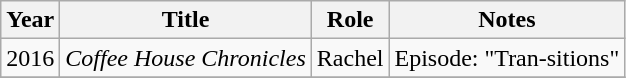<table class="wikitable sortable">
<tr>
<th>Year</th>
<th>Title</th>
<th>Role</th>
<th>Notes</th>
</tr>
<tr>
<td>2016</td>
<td><em>Coffee House Chronicles</em></td>
<td>Rachel</td>
<td>Episode: "Tran-sitions"</td>
</tr>
<tr>
</tr>
</table>
